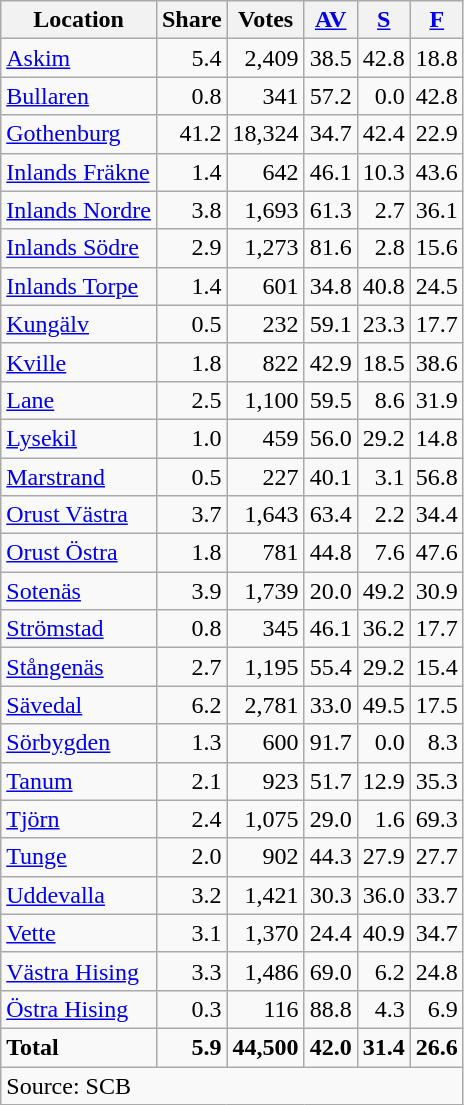<table class="wikitable sortable" style=text-align:right>
<tr>
<th>Location</th>
<th>Share</th>
<th>Votes</th>
<th><a href='#'>AV</a></th>
<th><a href='#'>S</a></th>
<th><a href='#'>F</a></th>
</tr>
<tr>
<td align=left><a href='#'>Askim</a></td>
<td>5.4</td>
<td>2,409</td>
<td>38.5</td>
<td>42.8</td>
<td>18.8</td>
</tr>
<tr>
<td align=left><a href='#'>Bullaren</a></td>
<td>0.8</td>
<td>341</td>
<td>57.2</td>
<td>0.0</td>
<td>42.8</td>
</tr>
<tr>
<td align=left><a href='#'>Gothenburg</a></td>
<td>41.2</td>
<td>18,324</td>
<td>34.7</td>
<td>42.4</td>
<td>22.9</td>
</tr>
<tr>
<td align=left><a href='#'>Inlands Fräkne</a></td>
<td>1.4</td>
<td>642</td>
<td>46.1</td>
<td>10.3</td>
<td>43.6</td>
</tr>
<tr>
<td align=left><a href='#'>Inlands Nordre</a></td>
<td>3.8</td>
<td>1,693</td>
<td>61.3</td>
<td>2.7</td>
<td>36.1</td>
</tr>
<tr>
<td align=left><a href='#'>Inlands Södre</a></td>
<td>2.9</td>
<td>1,273</td>
<td>81.6</td>
<td>2.8</td>
<td>15.6</td>
</tr>
<tr>
<td align=left><a href='#'>Inlands Torpe</a></td>
<td>1.4</td>
<td>601</td>
<td>34.8</td>
<td>40.8</td>
<td>24.5</td>
</tr>
<tr>
<td align=left><a href='#'>Kungälv</a></td>
<td>0.5</td>
<td>232</td>
<td>59.1</td>
<td>23.3</td>
<td>17.7</td>
</tr>
<tr>
<td align=left><a href='#'>Kville</a></td>
<td>1.8</td>
<td>822</td>
<td>42.9</td>
<td>18.5</td>
<td>38.6</td>
</tr>
<tr>
<td align=left><a href='#'>Lane</a></td>
<td>2.5</td>
<td>1,100</td>
<td>59.5</td>
<td>8.6</td>
<td>31.9</td>
</tr>
<tr>
<td align=left><a href='#'>Lysekil</a></td>
<td>1.0</td>
<td>459</td>
<td>56.0</td>
<td>29.2</td>
<td>14.8</td>
</tr>
<tr>
<td align=left><a href='#'>Marstrand</a></td>
<td>0.5</td>
<td>227</td>
<td>40.1</td>
<td>3.1</td>
<td>56.8</td>
</tr>
<tr>
<td align=left><a href='#'>Orust Västra</a></td>
<td>3.7</td>
<td>1,643</td>
<td>63.4</td>
<td>2.2</td>
<td>34.4</td>
</tr>
<tr>
<td align=left><a href='#'>Orust Östra</a></td>
<td>1.8</td>
<td>781</td>
<td>44.8</td>
<td>7.6</td>
<td>47.6</td>
</tr>
<tr>
<td align=left><a href='#'>Sotenäs</a></td>
<td>3.9</td>
<td>1,739</td>
<td>20.0</td>
<td>49.2</td>
<td>30.9</td>
</tr>
<tr>
<td align=left><a href='#'>Strömstad</a></td>
<td>0.8</td>
<td>345</td>
<td>46.1</td>
<td>36.2</td>
<td>17.7</td>
</tr>
<tr>
<td align=left><a href='#'>Stångenäs</a></td>
<td>2.7</td>
<td>1,195</td>
<td>55.4</td>
<td>29.2</td>
<td>15.4</td>
</tr>
<tr>
<td align=left><a href='#'>Sävedal</a></td>
<td>6.2</td>
<td>2,781</td>
<td>33.0</td>
<td>49.5</td>
<td>17.5</td>
</tr>
<tr>
<td align=left><a href='#'>Sörbygden</a></td>
<td>1.3</td>
<td>600</td>
<td>91.7</td>
<td>0.0</td>
<td>8.3</td>
</tr>
<tr>
<td align=left><a href='#'>Tanum</a></td>
<td>2.1</td>
<td>923</td>
<td>51.7</td>
<td>12.9</td>
<td>35.3</td>
</tr>
<tr>
<td align=left><a href='#'>Tjörn</a></td>
<td>2.4</td>
<td>1,075</td>
<td>29.0</td>
<td>1.6</td>
<td>69.3</td>
</tr>
<tr>
<td align=left><a href='#'>Tunge</a></td>
<td>2.0</td>
<td>902</td>
<td>44.3</td>
<td>27.9</td>
<td>27.7</td>
</tr>
<tr>
<td align=left><a href='#'>Uddevalla</a></td>
<td>3.2</td>
<td>1,421</td>
<td>30.3</td>
<td>36.0</td>
<td>33.7</td>
</tr>
<tr>
<td align=left><a href='#'>Vette</a></td>
<td>3.1</td>
<td>1,370</td>
<td>24.4</td>
<td>40.9</td>
<td>34.7</td>
</tr>
<tr>
<td align=left><a href='#'>Västra Hising</a></td>
<td>3.3</td>
<td>1,486</td>
<td>69.0</td>
<td>6.2</td>
<td>24.8</td>
</tr>
<tr>
<td align=left><a href='#'>Östra Hising</a></td>
<td>0.3</td>
<td>116</td>
<td>88.8</td>
<td>4.3</td>
<td>6.9</td>
</tr>
<tr>
<td align=left><strong>Total</strong></td>
<td><strong>5.9</strong></td>
<td><strong>44,500</strong></td>
<td><strong>42.0</strong></td>
<td><strong>31.4</strong></td>
<td><strong>26.6</strong></td>
</tr>
<tr>
<td align=left colspan=6>Source: SCB </td>
</tr>
</table>
